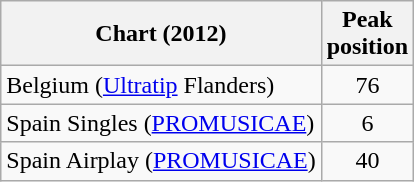<table class="wikitable sortable">
<tr>
<th scope="col">Chart (2012)</th>
<th scope="col">Peak<br>position</th>
</tr>
<tr>
<td>Belgium (<a href='#'>Ultratip</a> Flanders)</td>
<td align="center">76</td>
</tr>
<tr>
<td>Spain Singles (<a href='#'>PROMUSICAE</a>)</td>
<td align="center">6</td>
</tr>
<tr>
<td>Spain Airplay (<a href='#'>PROMUSICAE</a>)</td>
<td align="center">40</td>
</tr>
</table>
